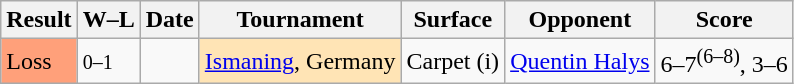<table class="sortable wikitable nowrap">
<tr>
<th>Result</th>
<th class="unsortable">W–L</th>
<th>Date</th>
<th>Tournament</th>
<th>Surface</th>
<th>Opponent</th>
<th class="unsortable">Score</th>
</tr>
<tr>
<td bgcolor=FFA07A>Loss</td>
<td><small>0–1</small></td>
<td><a href='#'></a></td>
<td bgcolor=moccasin><a href='#'>Ismaning</a>, Germany</td>
<td>Carpet (i)</td>
<td> <a href='#'>Quentin Halys</a></td>
<td>6–7<sup>(6–8)</sup>, 3–6</td>
</tr>
</table>
